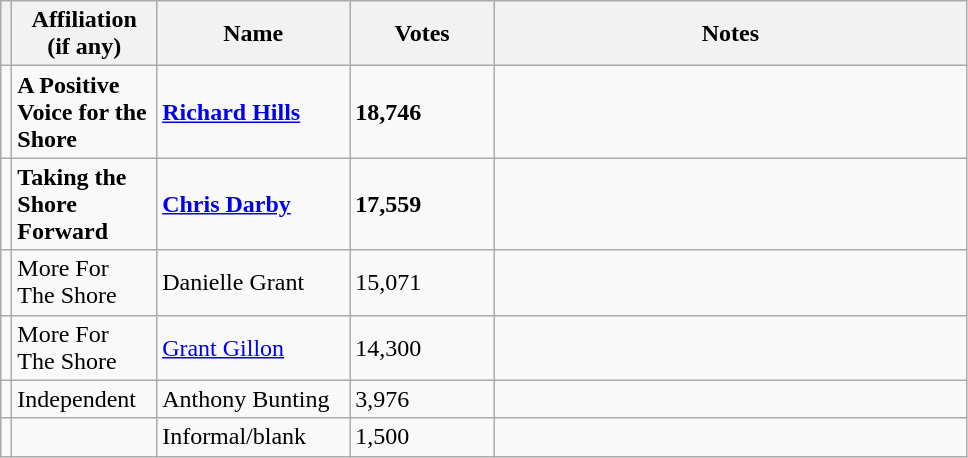<table class="wikitable" style="width:51%;">
<tr>
<th style="width:1%;"></th>
<th style="width:15%;">Affiliation (if any)</th>
<th style="width:20%;">Name</th>
<th style="width:15%;">Votes</th>
<th>Notes</th>
</tr>
<tr>
<td bgcolor=></td>
<td><strong>A Positive Voice for the Shore</strong></td>
<td><strong><a href='#'>Richard Hills</a></strong></td>
<td><strong> 18,746</strong></td>
<td></td>
</tr>
<tr>
<td bgcolor=></td>
<td><strong>Taking the Shore Forward</strong></td>
<td><strong><a href='#'>Chris Darby</a></strong></td>
<td><strong>17,559</strong></td>
<td></td>
</tr>
<tr>
<td bgcolor=></td>
<td>More For The Shore</td>
<td>Danielle Grant</td>
<td>15,071</td>
<td></td>
</tr>
<tr>
<td bgcolor=></td>
<td>More For The Shore</td>
<td><a href='#'>Grant Gillon</a></td>
<td>14,300</td>
<td></td>
</tr>
<tr>
<td bgcolor=></td>
<td>Independent</td>
<td>Anthony Bunting</td>
<td>3,976</td>
<td></td>
</tr>
<tr>
<td></td>
<td></td>
<td>Informal/blank</td>
<td>1,500</td>
<td></td>
</tr>
</table>
